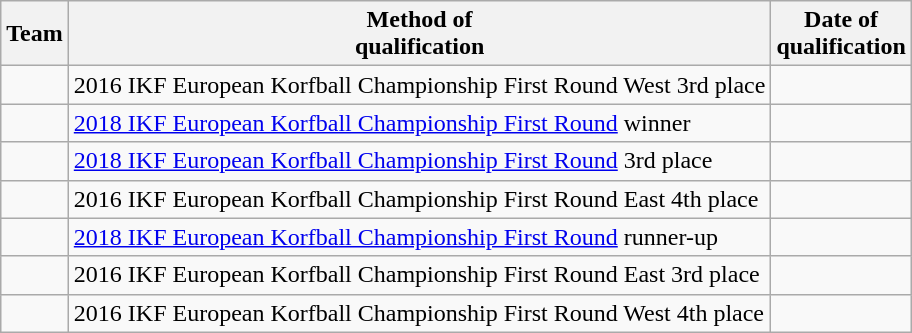<table class="wikitable sortable" style="text-align: left;">
<tr>
<th>Team</th>
<th>Method of<br>qualification</th>
<th>Date of<br>qualification</th>
</tr>
<tr>
<td></td>
<td>2016 IKF European Korfball Championship First Round West 3rd place</td>
<td></td>
</tr>
<tr>
<td></td>
<td><a href='#'>2018 IKF European Korfball Championship First Round</a> winner</td>
<td></td>
</tr>
<tr>
<td></td>
<td><a href='#'>2018 IKF European Korfball Championship First Round</a> 3rd place</td>
<td></td>
</tr>
<tr>
<td></td>
<td>2016 IKF European Korfball Championship First Round East 4th place</td>
<td></td>
</tr>
<tr>
<td></td>
<td><a href='#'>2018 IKF European Korfball Championship First Round</a> runner-up</td>
<td></td>
</tr>
<tr>
<td></td>
<td>2016 IKF European Korfball Championship First Round East 3rd place</td>
<td></td>
</tr>
<tr>
<td></td>
<td>2016 IKF European Korfball Championship First Round West 4th place</td>
<td></td>
</tr>
</table>
